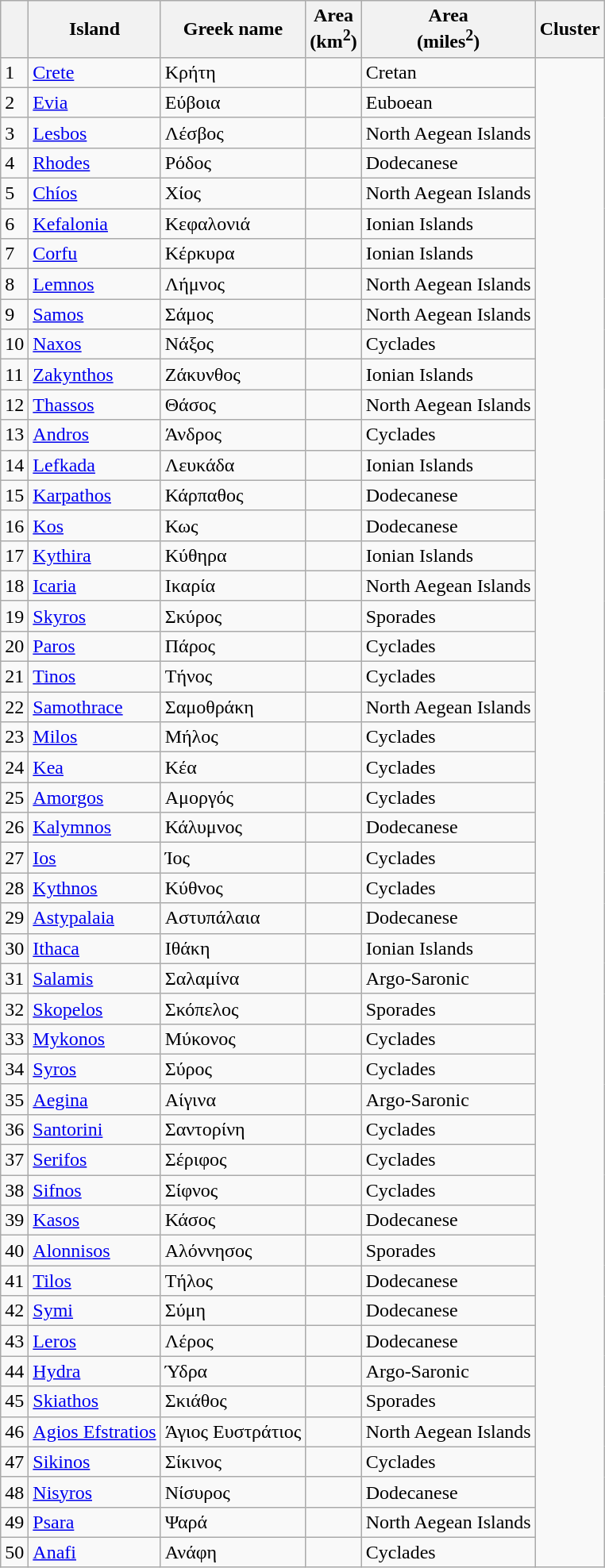<table class="wikitable sortable">
<tr>
<th></th>
<th>Island</th>
<th>Greek name</th>
<th>Area<br>(km<sup>2</sup>)</th>
<th>Area<br>(miles<sup>2</sup>)</th>
<th>Cluster</th>
</tr>
<tr>
<td>1</td>
<td><a href='#'>Crete</a></td>
<td>Κρήτη</td>
<td></td>
<td>Cretan</td>
</tr>
<tr>
<td>2</td>
<td><a href='#'>Evia</a></td>
<td>Εύβοια</td>
<td></td>
<td>Euboean</td>
</tr>
<tr>
<td>3</td>
<td><a href='#'>Lesbos</a></td>
<td>Λέσβος</td>
<td></td>
<td>North Aegean Islands</td>
</tr>
<tr>
<td>4</td>
<td><a href='#'>Rhodes</a></td>
<td>Ρόδος</td>
<td></td>
<td>Dodecanese</td>
</tr>
<tr>
<td>5</td>
<td><a href='#'>Chíos</a></td>
<td>Χίος</td>
<td></td>
<td>North Aegean Islands</td>
</tr>
<tr>
<td>6</td>
<td><a href='#'>Kefalonia</a></td>
<td>Κεφαλονιά</td>
<td></td>
<td>Ionian Islands</td>
</tr>
<tr>
<td>7</td>
<td><a href='#'>Corfu</a></td>
<td>Κέρκυρα</td>
<td></td>
<td>Ionian Islands</td>
</tr>
<tr>
<td>8</td>
<td><a href='#'>Lemnos</a></td>
<td>Λήμνος</td>
<td></td>
<td>North Aegean Islands</td>
</tr>
<tr>
<td>9</td>
<td><a href='#'>Samos</a></td>
<td>Σάμος</td>
<td></td>
<td>North Aegean Islands</td>
</tr>
<tr>
<td>10</td>
<td><a href='#'>Naxos</a></td>
<td>Νάξος</td>
<td></td>
<td>Cyclades</td>
</tr>
<tr>
<td>11</td>
<td><a href='#'>Zakynthos</a></td>
<td>Ζάκυνθος</td>
<td></td>
<td>Ionian Islands</td>
</tr>
<tr>
<td>12</td>
<td><a href='#'>Thassos</a></td>
<td>Θάσος</td>
<td></td>
<td>North Aegean Islands</td>
</tr>
<tr>
<td>13</td>
<td><a href='#'>Andros</a></td>
<td>Άνδρος</td>
<td></td>
<td>Cyclades</td>
</tr>
<tr>
<td>14</td>
<td><a href='#'>Lefkada</a></td>
<td>Λευκάδα</td>
<td></td>
<td>Ionian Islands</td>
</tr>
<tr>
<td>15</td>
<td><a href='#'>Karpathos</a></td>
<td>Κάρπαθος</td>
<td></td>
<td>Dodecanese</td>
</tr>
<tr>
<td>16</td>
<td><a href='#'>Kos</a></td>
<td>Κως</td>
<td></td>
<td>Dodecanese</td>
</tr>
<tr>
<td>17</td>
<td><a href='#'>Kythira</a></td>
<td>Κύθηρα</td>
<td></td>
<td>Ionian Islands</td>
</tr>
<tr>
<td>18</td>
<td><a href='#'>Icaria</a></td>
<td>Ικαρία</td>
<td></td>
<td>North Aegean Islands</td>
</tr>
<tr>
<td>19</td>
<td><a href='#'>Skyros</a></td>
<td>Σκύρος</td>
<td></td>
<td>Sporades</td>
</tr>
<tr>
<td>20</td>
<td><a href='#'>Paros</a></td>
<td>Πάρος</td>
<td></td>
<td>Cyclades</td>
</tr>
<tr>
<td>21</td>
<td><a href='#'>Tinos</a></td>
<td>Τήνος</td>
<td></td>
<td>Cyclades</td>
</tr>
<tr>
<td>22</td>
<td><a href='#'>Samothrace</a></td>
<td>Σαμοθράκη</td>
<td></td>
<td>North Aegean Islands</td>
</tr>
<tr>
<td>23</td>
<td><a href='#'>Milos</a></td>
<td>Μήλος</td>
<td></td>
<td>Cyclades</td>
</tr>
<tr>
<td>24</td>
<td><a href='#'>Kea</a></td>
<td>Κέα</td>
<td></td>
<td>Cyclades</td>
</tr>
<tr>
<td>25</td>
<td><a href='#'>Amorgos</a></td>
<td>Αμοργός</td>
<td></td>
<td>Cyclades</td>
</tr>
<tr>
<td>26</td>
<td><a href='#'>Kalymnos</a></td>
<td>Κάλυμνος</td>
<td></td>
<td>Dodecanese</td>
</tr>
<tr>
<td>27</td>
<td><a href='#'>Ios</a></td>
<td>Ίος</td>
<td></td>
<td>Cyclades</td>
</tr>
<tr>
<td>28</td>
<td><a href='#'>Kythnos</a></td>
<td>Κύθνος</td>
<td></td>
<td>Cyclades</td>
</tr>
<tr>
<td>29</td>
<td><a href='#'>Astypalaia</a></td>
<td>Αστυπάλαια</td>
<td></td>
<td>Dodecanese</td>
</tr>
<tr>
<td>30</td>
<td><a href='#'>Ithaca</a></td>
<td>Ιθάκη</td>
<td></td>
<td>Ionian Islands</td>
</tr>
<tr>
<td>31</td>
<td><a href='#'>Salamis</a></td>
<td>Σαλαμίνα</td>
<td></td>
<td>Argo-Saronic</td>
</tr>
<tr>
<td>32</td>
<td><a href='#'>Skopelos</a></td>
<td>Σκόπελος</td>
<td></td>
<td>Sporades</td>
</tr>
<tr>
<td>33</td>
<td><a href='#'>Mykonos</a></td>
<td>Μύκονος</td>
<td></td>
<td>Cyclades</td>
</tr>
<tr>
<td>34</td>
<td><a href='#'>Syros</a></td>
<td>Σύρος</td>
<td></td>
<td>Cyclades</td>
</tr>
<tr>
<td>35</td>
<td><a href='#'>Aegina</a></td>
<td>Αίγινα</td>
<td></td>
<td>Argo-Saronic</td>
</tr>
<tr>
<td>36</td>
<td><a href='#'>Santorini</a></td>
<td>Σαντορίνη</td>
<td></td>
<td>Cyclades</td>
</tr>
<tr>
<td>37</td>
<td><a href='#'>Serifos</a></td>
<td>Σέριφος</td>
<td></td>
<td>Cyclades</td>
</tr>
<tr>
<td>38</td>
<td><a href='#'>Sifnos</a></td>
<td>Σίφνος</td>
<td></td>
<td>Cyclades</td>
</tr>
<tr>
<td>39</td>
<td><a href='#'>Kasos</a></td>
<td>Κάσος</td>
<td></td>
<td>Dodecanese</td>
</tr>
<tr>
<td>40</td>
<td><a href='#'>Alonnisos</a></td>
<td>Αλόννησος</td>
<td></td>
<td>Sporades</td>
</tr>
<tr>
<td>41</td>
<td><a href='#'>Tilos</a></td>
<td>Τήλος</td>
<td></td>
<td>Dodecanese</td>
</tr>
<tr>
<td>42</td>
<td><a href='#'>Symi</a></td>
<td>Σύμη</td>
<td></td>
<td>Dodecanese</td>
</tr>
<tr>
<td>43</td>
<td><a href='#'>Leros</a></td>
<td>Λέρος</td>
<td></td>
<td>Dodecanese</td>
</tr>
<tr>
<td>44</td>
<td><a href='#'>Hydra</a></td>
<td>Ύδρα</td>
<td></td>
<td>Argo-Saronic</td>
</tr>
<tr>
<td>45</td>
<td><a href='#'>Skiathos</a></td>
<td>Σκιάθος</td>
<td></td>
<td>Sporades</td>
</tr>
<tr>
<td>46</td>
<td><a href='#'>Agios Efstratios</a></td>
<td>Άγιος Ευστράτιος</td>
<td></td>
<td>North Aegean Islands</td>
</tr>
<tr>
<td>47</td>
<td><a href='#'>Sikinos</a></td>
<td>Σίκινος</td>
<td></td>
<td>Cyclades</td>
</tr>
<tr>
<td>48</td>
<td><a href='#'>Nisyros</a></td>
<td>Νίσυρος</td>
<td></td>
<td>Dodecanese</td>
</tr>
<tr>
<td>49</td>
<td><a href='#'>Psara</a></td>
<td>Ψαρά</td>
<td></td>
<td>North Aegean Islands</td>
</tr>
<tr>
<td>50</td>
<td><a href='#'>Anafi</a></td>
<td>Ανάφη</td>
<td></td>
<td>Cyclades</td>
</tr>
</table>
